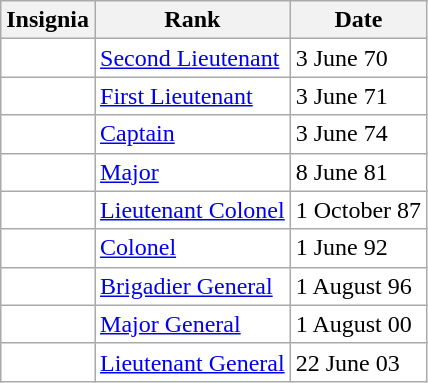<table class="wikitable" style="background:white">
<tr>
<th>Insignia</th>
<th>Rank</th>
<th>Date</th>
</tr>
<tr>
<td></td>
<td><a href='#'>Second Lieutenant</a></td>
<td>3 June 70</td>
</tr>
<tr>
<td></td>
<td><a href='#'>First Lieutenant</a></td>
<td>3 June 71</td>
</tr>
<tr>
<td></td>
<td><a href='#'>Captain</a></td>
<td>3 June 74</td>
</tr>
<tr>
<td></td>
<td><a href='#'>Major</a></td>
<td>8 June 81</td>
</tr>
<tr>
<td></td>
<td><a href='#'>Lieutenant Colonel</a></td>
<td>1 October 87</td>
</tr>
<tr>
<td></td>
<td><a href='#'>Colonel</a></td>
<td>1 June 92</td>
</tr>
<tr>
<td></td>
<td><a href='#'>Brigadier General</a></td>
<td>1 August 96</td>
</tr>
<tr>
<td></td>
<td><a href='#'>Major General</a></td>
<td>1 August 00</td>
</tr>
<tr>
<td></td>
<td><a href='#'>Lieutenant General</a></td>
<td>22 June 03</td>
</tr>
</table>
